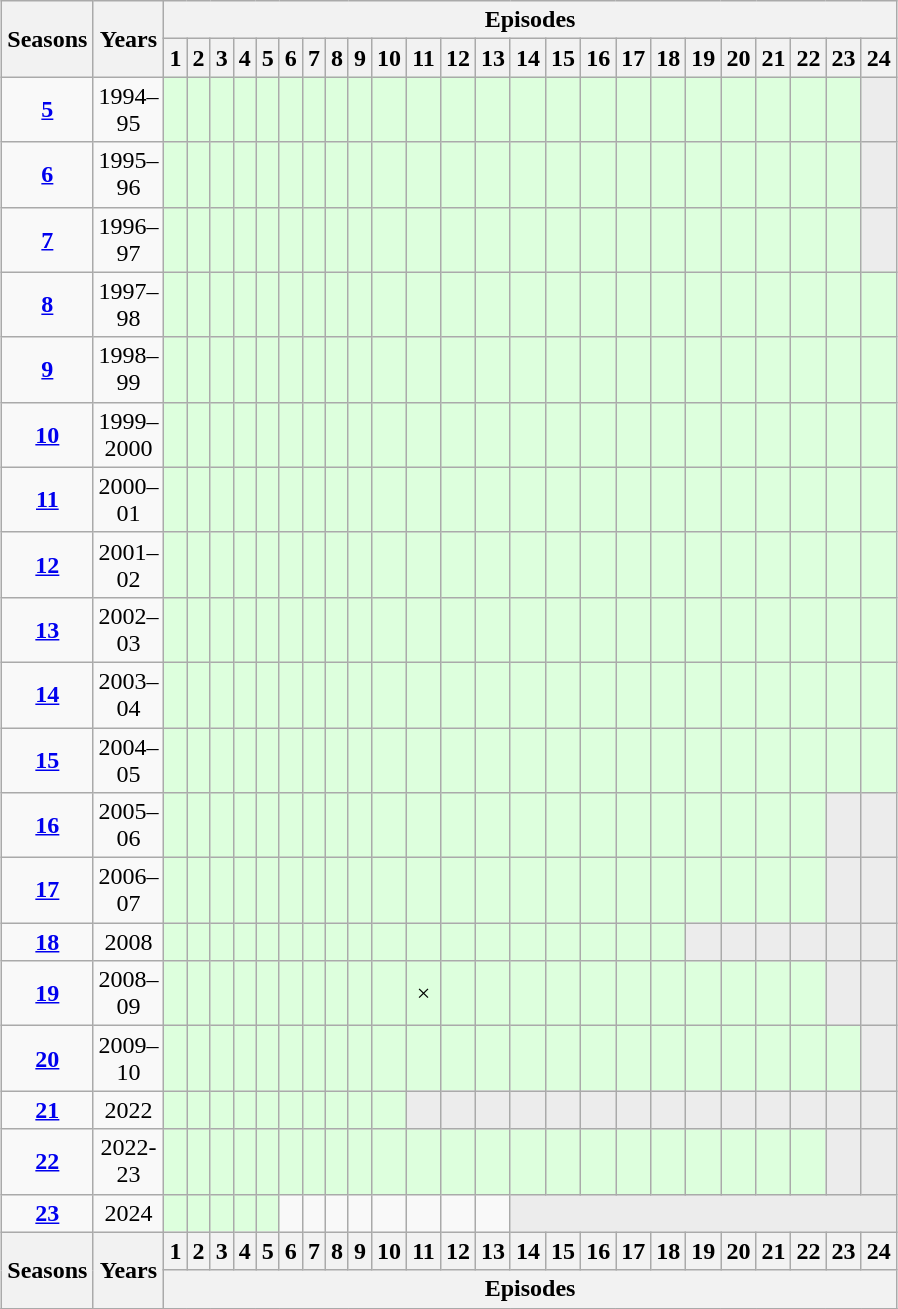<table class="wikitable" style="text-align:center; margin:auto; width:5%;">
<tr>
<th colspan="1" rowspan="2" style="text-align:center;">Seasons</th>
<th colspan="1" rowspan="2" style="text-align:center;">Years</th>
<th colspan="24"  style="text-align:center;">Episodes</th>
</tr>
<tr>
<th colspan="1" style="text-align:center;">1</th>
<th colspan="1" style="text-align:center;">2</th>
<th colspan="1" style="text-align:center;">3</th>
<th colspan="1" style="text-align:center;">4</th>
<th colspan="1" style="text-align:center;">5</th>
<th colspan="1" style="text-align:center;">6</th>
<th colspan="1" style="text-align:center;">7</th>
<th colspan="1" style="text-align:center;">8</th>
<th colspan="1" style="text-align:center;">9</th>
<th colspan="1" style="text-align:center;">10</th>
<th colspan="1" style="text-align:center;">11</th>
<th colspan="1" style="text-align:center;">12</th>
<th colspan="1" style="text-align:center;">13</th>
<th colspan="1" style="text-align:center;">14</th>
<th colspan="1" style="text-align:center;">15</th>
<th colspan="1" style="text-align:center;">16</th>
<th colspan="1" style="text-align:center;">17</th>
<th colspan="1" style="text-align:center;">18</th>
<th colspan="1" style="text-align:center;">19</th>
<th colspan="1" style="text-align:center;">20</th>
<th colspan="1" style="text-align:center;">21</th>
<th colspan="1" style="text-align:center;">22</th>
<th colspan="1" style="text-align:center;">23</th>
<th colspan="1" style="text-align:center;">24</th>
</tr>
<tr>
<td><strong><a href='#'>5</a></strong></td>
<td>1994–95</td>
<td ="1" style="background:#dfd; text-align:center;"></td>
<td colspan="1" style="background:#dfd; text-align:center;"></td>
<td colspan="1" style="background:#dfd; text-align:center;"></td>
<td colspan="1" style="background:#dfd; text-align:center;"></td>
<td colspan="1" style="background:#dfd; text-align:center;"></td>
<td colspan="1" style="background:#dfd; text-align:center;"></td>
<td colspan="1" style="background:#dfd; text-align:center;"></td>
<td colspan="1" style="background:#dfd; text-align:center;"></td>
<td colspan="1" style="background:#dfd; text-align:center;"></td>
<td colspan="1" style="background:#dfd; text-align:center;"></td>
<td colspan="1" style="background:#dfd; text-align:center;"></td>
<td colspan="1" style="background:#dfd; text-align:center;"></td>
<td colspan="1" style="background:#dfd; text-align:center;"></td>
<td colspan="1" style="background:#dfd; text-align:center;"></td>
<td colspan="1" style="background:#dfd; text-align:center;"></td>
<td colspan="1" style="background:#dfd; text-align:center;"></td>
<td colspan="1" style="background:#dfd; text-align:center;"></td>
<td colspan="1" style="background:#dfd; text-align:center;"></td>
<td colspan="1" style="background:#dfd; text-align:center;"></td>
<td colspan="1" style="background:#dfd; text-align:center;"></td>
<td colspan="1" style="background:#dfd; text-align:center;"></td>
<td colspan="1" style="background:#dfd; text-align:center;"></td>
<td olspan="1" style="background:#dfd; text-align:center;"></td>
<td colspan="1" style="background:#ececec; color:gray; vertical-align:middle; text-align:center;" class="table-na"></td>
</tr>
<tr>
<td><strong><a href='#'>6</a></strong></td>
<td>1995–96</td>
<td colspan="1" style="background:#dfd; text-align:center;"></td>
<td colspan="1" style="background:#dfd; text-align:center;"></td>
<td colspan="1" style="background:#dfd; text-align:center;"></td>
<td colspan="1" style="background:#dfd; text-align:center;"></td>
<td colspan="1" style="background:#dfd; text-align:center;"></td>
<td colspan="1" style="background:#dfd; text-align:center;"></td>
<td colspan="1" style="background:#dfd; text-align:center;"></td>
<td colspan="1" style="background:#dfd; text-align:center;"></td>
<td colspan="1" style="background:#dfd; text-align:center;"></td>
<td colspan="1" style="background:#dfd; text-align:center;"></td>
<td colspan="1" style="background:#dfd; text-align:center;"></td>
<td colspan="1" style="background:#dfd; text-align:center;"></td>
<td colspan="1" style="background:#dfd; text-align:center;"></td>
<td colspan="1" style="background:#dfd; text-align:center;"></td>
<td colspan="1" style="background:#dfd; text-align:center;"></td>
<td colspan="1" style="background:#dfd; text-align:center;"></td>
<td colspan="1" style="background:#dfd; text-align:center;"></td>
<td colspan="1" style="background:#dfd; text-align:center;"></td>
<td colspan="1" style="background:#dfd; text-align:center;"></td>
<td colspan="1" style="background:#dfd; text-align:center;"></td>
<td colspan="1" style="background:#dfd; text-align:center;"></td>
<td colspan="1" style="background:#dfd; text-align:center;"></td>
<td olspan="1" style="background:#dfd; text-align:center;"></td>
<td colspan="1" style="background:#ececec; color:gray; vertical-align:middle; text-align:center;" class="table-na"></td>
</tr>
<tr>
<td><strong><a href='#'>7</a></strong></td>
<td>1996–97</td>
<td colspan="1" style="background:#dfd; text-align:center;"></td>
<td colspan="1" style="background:#dfd; text-align:center;"></td>
<td colspan="1" style="background:#dfd; text-align:center;"></td>
<td colspan="1" style="background:#dfd; text-align:center;"></td>
<td colspan="1" style="background:#dfd; text-align:center;"></td>
<td colspan="1" style="background:#dfd; text-align:center;"></td>
<td colspan="1" style="background:#dfd; text-align:center;"></td>
<td colspan="1" style="background:#dfd; text-align:center;"></td>
<td colspan="1" style="background:#dfd; text-align:center;"></td>
<td colspan="1" style="background:#dfd; text-align:center;"></td>
<td colspan="1" style="background:#dfd; text-align:center;"></td>
<td colspan="1" style="background:#dfd; text-align:center;"></td>
<td colspan="1" style="background:#dfd; text-align:center;"></td>
<td colspan="1" style="background:#dfd; text-align:center;"></td>
<td colspan="1" style="background:#dfd; text-align:center;"></td>
<td colspan="1" style="background:#dfd; text-align:center;"></td>
<td colspan="1" style="background:#dfd; text-align:center;"></td>
<td colspan="1" style="background:#dfd; text-align:center;"></td>
<td colspan="1" style="background:#dfd; text-align:center;"></td>
<td colspan="1" style="background:#dfd; text-align:center;"></td>
<td colspan="1" style="background:#dfd; text-align:center;"></td>
<td colspan="1" style="background:#dfd; text-align:center;"></td>
<td olspan="1" style="background:#dfd; text-align:center;"></td>
<td colspan="1" style="background:#ececec; color:gray; vertical-align:middle; text-align:center;" class="table-na"></td>
</tr>
<tr>
<td><strong><a href='#'>8</a></strong></td>
<td>1997–98</td>
<td colspan="1" style="background:#dfd; text-align:center;"></td>
<td colspan="1" style="background:#dfd; text-align:center;"></td>
<td colspan="1" style="background:#dfd; text-align:center;"></td>
<td colspan="1" style="background:#dfd; text-align:center;"></td>
<td colspan="1" style="background:#dfd; text-align:center;"></td>
<td colspan="1" style="background:#dfd; text-align:center;"></td>
<td colspan="1" style="background:#dfd; text-align:center;"></td>
<td colspan="1" style="background:#dfd; text-align:center;"></td>
<td colspan="1" style="background:#dfd; text-align:center;"></td>
<td colspan="1" style="background:#dfd; text-align:center;"></td>
<td colspan="1" style="background:#dfd; text-align:center;"></td>
<td colspan="1" style="background:#dfd; text-align:center;"></td>
<td colspan="1" style="background:#dfd; text-align:center;"></td>
<td colspan="1" style="background:#dfd; text-align:center;"></td>
<td colspan="1" style="background:#dfd; text-align:center;"></td>
<td colspan="1" style="background:#dfd; text-align:center;"></td>
<td colspan="1" style="background:#dfd; text-align:center;"></td>
<td colspan="1" style="background:#dfd; text-align:center;"></td>
<td colspan="1" style="background:#dfd; text-align:center;"></td>
<td colspan="1" style="background:#dfd; text-align:center;"></td>
<td colspan="1" style="background:#dfd; text-align:center;"></td>
<td colspan="1" style="background:#dfd; text-align:center;"></td>
<td colspan="1" style="background:#dfd; text-align:center;"></td>
<td colspan="1" style="background:#dfd; text-align:center;"></td>
</tr>
<tr>
<td><strong><a href='#'>9</a></strong></td>
<td>1998–99</td>
<td colspan="1" style="background:#dfd; text-align:center;"></td>
<td colspan="1" style="background:#dfd; text-align:center;"></td>
<td colspan="1" style="background:#dfd; text-align:center;"></td>
<td colspan="1" style="background:#dfd; text-align:center;"></td>
<td colspan="1" style="background:#dfd; text-align:center;"></td>
<td colspan="1" style="background:#dfd; text-align:center;"></td>
<td colspan="1" style="background:#dfd; text-align:center;"></td>
<td colspan="1" style="background:#dfd; text-align:center;"></td>
<td colspan="1" style="background:#dfd; text-align:center;"></td>
<td colspan="1" style="background:#dfd; text-align:center;"></td>
<td colspan="1" style="background:#dfd; text-align:center;"></td>
<td colspan="1" style="background:#dfd; text-align:center;"></td>
<td colspan="1" style="background:#dfd; text-align:center;"></td>
<td colspan="1" style="background:#dfd; text-align:center;"></td>
<td colspan="1" style="background:#dfd; text-align:center;"></td>
<td colspan="1" style="background:#dfd; text-align:center;"></td>
<td colspan="1" style="background:#dfd; text-align:center;"></td>
<td colspan="1" style="background:#dfd; text-align:center;"></td>
<td colspan="1" style="background:#dfd; text-align:center;"></td>
<td colspan="1" style="background:#dfd; text-align:center;"></td>
<td colspan="1" style="background:#dfd; text-align:center;"></td>
<td colspan="1" style="background:#dfd; text-align:center;"></td>
<td colspan="1" style="background:#dfd; text-align:center;"></td>
<td colspan="1" style="background:#dfd; text-align:center;"></td>
</tr>
<tr>
<td><strong><a href='#'>10</a></strong></td>
<td>1999–2000</td>
<td colspan="1" style="background:#dfd; text-align:center;"></td>
<td colspan="1" style="background:#dfd; text-align:center;"></td>
<td colspan="1" style="background:#dfd; text-align:center;"></td>
<td colspan="1" style="background:#dfd; text-align:center;"></td>
<td colspan="1" style="background:#dfd; text-align:center;"></td>
<td colspan="1" style="background:#dfd; text-align:center;"></td>
<td colspan="1" style="background:#dfd; text-align:center;"></td>
<td colspan="1" style="background:#dfd; text-align:center;"></td>
<td colspan="1" style="background:#dfd; text-align:center;"></td>
<td colspan="1" style="background:#dfd; text-align:center;"></td>
<td colspan="1" style="background:#dfd; text-align:center;"></td>
<td colspan="1" style="background:#dfd; text-align:center;"></td>
<td colspan="1" style="background:#dfd; text-align:center;"></td>
<td colspan="1" style="background:#dfd; text-align:center;"></td>
<td colspan="1" style="background:#dfd; text-align:center;"></td>
<td colspan="1" style="background:#dfd; text-align:center;"></td>
<td colspan="1" style="background:#dfd; text-align:center;"></td>
<td colspan="1" style="background:#dfd; text-align:center;"></td>
<td colspan="1" style="background:#dfd; text-align:center;"></td>
<td colspan="1" style="background:#dfd; text-align:center;"></td>
<td colspan="1" style="background:#dfd; text-align:center;"></td>
<td colspan="1" style="background:#dfd; text-align:center;"></td>
<td colspan="1" style="background:#dfd; text-align:center;"></td>
<td colspan="1" style="background:#dfd; text-align:center;"></td>
</tr>
<tr>
<td><strong><a href='#'>11</a></strong></td>
<td>2000–01</td>
<td colspan="1" style="background:#dfd; text-align:center;"></td>
<td colspan="1" style="background:#dfd; text-align:center;"></td>
<td colspan="1" style="background:#dfd; text-align:center;"></td>
<td colspan="1" style="background:#dfd; text-align:center;"></td>
<td colspan="1" style="background:#dfd; text-align:center;"></td>
<td colspan="1" style="background:#dfd; text-align:center;"></td>
<td colspan="1" style="background:#dfd; text-align:center;"></td>
<td colspan="1" style="background:#dfd; text-align:center;"></td>
<td colspan="1" style="background:#dfd; text-align:center;"></td>
<td colspan="1" style="background:#dfd; text-align:center;"></td>
<td colspan="1" style="background:#dfd; text-align:center;"></td>
<td colspan="1" style="background:#dfd; text-align:center;"></td>
<td colspan="1" style="background:#dfd; text-align:center;"></td>
<td colspan="1" style="background:#dfd; text-align:center;"></td>
<td colspan="1" style="background:#dfd; text-align:center;"></td>
<td colspan="1" style="background:#dfd; text-align:center;"></td>
<td colspan="1" style="background:#dfd; text-align:center;"></td>
<td colspan="1" style="background:#dfd; text-align:center;"></td>
<td colspan="1" style="background:#dfd; text-align:center;"></td>
<td colspan="1" style="background:#dfd; text-align:center;"></td>
<td colspan="1" style="background:#dfd; text-align:center;"></td>
<td colspan="1" style="background:#dfd; text-align:center;"></td>
<td colspan="1" style="background:#dfd; text-align:center;"></td>
<td colspan="1" style="background:#dfd; text-align:center;"></td>
</tr>
<tr>
<td><strong><a href='#'>12</a></strong></td>
<td>2001–02</td>
<td colspan="1" style="background:#dfd; text-align:center;"></td>
<td colspan="1" style="background:#dfd; text-align:center;"></td>
<td colspan="1" style="background:#dfd; text-align:center;"></td>
<td colspan="1" style="background:#dfd; text-align:center;"></td>
<td colspan="1" style="background:#dfd; text-align:center;"></td>
<td colspan="1" style="background:#dfd; text-align:center;"></td>
<td colspan="1" style="background:#dfd; text-align:center;"></td>
<td colspan="1" style="background:#dfd; text-align:center;"></td>
<td colspan="1" style="background:#dfd; text-align:center;"></td>
<td colspan="1" style="background:#dfd; text-align:center;"></td>
<td colspan="1" style="background:#dfd; text-align:center;"></td>
<td colspan="1" style="background:#dfd; text-align:center;"></td>
<td colspan="1" style="background:#dfd; text-align:center;"></td>
<td colspan="1" style="background:#dfd; text-align:center;"></td>
<td colspan="1" style="background:#dfd; text-align:center;"></td>
<td colspan="1" style="background:#dfd; text-align:center;"></td>
<td colspan="1" style="background:#dfd; text-align:center;"></td>
<td colspan="1" style="background:#dfd; text-align:center;"></td>
<td colspan="1" style="background:#dfd; text-align:center;"></td>
<td colspan="1" style="background:#dfd; text-align:center;"></td>
<td colspan="1" style="background:#dfd; text-align:center;"></td>
<td colspan="1" style="background:#dfd; text-align:center;"></td>
<td colspan="1" style="background:#dfd; text-align:center;"></td>
<td colspan="1" style="background:#dfd; text-align:center;"></td>
</tr>
<tr>
<td><strong><a href='#'>13</a></strong></td>
<td>2002–03</td>
<td colspan="1" style="background:#dfd; text-align:center;"></td>
<td colspan="1" style="background:#dfd; text-align:center;"></td>
<td colspan="1" style="background:#dfd; text-align:center;"></td>
<td colspan="1" style="background:#dfd; text-align:center;"></td>
<td colspan="1" style="background:#dfd; text-align:center;"></td>
<td colspan="1" style="background:#dfd; text-align:center;"></td>
<td colspan="1" style="background:#dfd; text-align:center;"></td>
<td colspan="1" style="background:#dfd; text-align:center;"></td>
<td colspan="1" style="background:#dfd; text-align:center;"></td>
<td colspan="1" style="background:#dfd; text-align:center;"></td>
<td colspan="1" style="background:#dfd; text-align:center;"></td>
<td colspan="1" style="background:#dfd; text-align:center;"></td>
<td colspan="1" style="background:#dfd; text-align:center;"></td>
<td colspan="1" style="background:#dfd; text-align:center;"></td>
<td colspan="1" style="background:#dfd; text-align:center;"></td>
<td colspan="1" style="background:#dfd; text-align:center;"></td>
<td colspan="1" style="background:#dfd; text-align:center;"></td>
<td colspan="1" style="background:#dfd; text-align:center;"></td>
<td colspan="1" style="background:#dfd; text-align:center;"></td>
<td colspan="1" style="background:#dfd; text-align:center;"></td>
<td colspan="1" style="background:#dfd; text-align:center;"></td>
<td colspan="1" style="background:#dfd; text-align:center;"></td>
<td colspan="1" style="background:#dfd; text-align:center;"></td>
<td colspan="1" style="background:#dfd; text-align:center;"></td>
</tr>
<tr>
<td><strong><a href='#'>14</a></strong></td>
<td>2003–04</td>
<td colspan="1" style="background:#dfd; text-align:center;"></td>
<td colspan="1" style="background:#dfd; text-align:center;"></td>
<td colspan="1" style="background:#dfd; text-align:center;"></td>
<td colspan="1" style="background:#dfd; text-align:center;"></td>
<td colspan="1" style="background:#dfd; text-align:center;"></td>
<td colspan="1" style="background:#dfd; text-align:center;"></td>
<td colspan="1" style="background:#dfd; text-align:center;"></td>
<td colspan="1" style="background:#dfd; text-align:center;"></td>
<td colspan="1" style="background:#dfd; text-align:center;"></td>
<td colspan="1" style="background:#dfd; text-align:center;"></td>
<td colspan="1" style="background:#dfd; text-align:center;"></td>
<td colspan="1" style="background:#dfd; text-align:center;"></td>
<td colspan="1" style="background:#dfd; text-align:center;"></td>
<td colspan="1" style="background:#dfd; text-align:center;"></td>
<td colspan="1" style="background:#dfd; text-align:center;"></td>
<td colspan="1" style="background:#dfd; text-align:center;"></td>
<td colspan="1" style="background:#dfd; text-align:center;"></td>
<td colspan="1" style="background:#dfd; text-align:center;"></td>
<td colspan="1" style="background:#dfd; text-align:center;"></td>
<td colspan="1" style="background:#dfd; text-align:center;"></td>
<td colspan="1" style="background:#dfd; text-align:center;"></td>
<td colspan="1" style="background:#dfd; text-align:center;"></td>
<td colspan="1" style="background:#dfd; text-align:center;"></td>
<td colspan="1" style="background:#dfd; text-align:center;"></td>
</tr>
<tr>
<td><strong><a href='#'>15</a></strong></td>
<td>2004–05</td>
<td colspan="1" style="background:#dfd; text-align:center;"></td>
<td colspan="1" style="background:#dfd; text-align:center;"></td>
<td colspan="1" style="background:#dfd; text-align:center;"></td>
<td colspan="1" style="background:#dfd; text-align:center;"></td>
<td colspan="1" style="background:#dfd; text-align:center;"></td>
<td colspan="1" style="background:#dfd; text-align:center;"></td>
<td colspan="1" style="background:#dfd; text-align:center;"></td>
<td colspan="1" style="background:#dfd; text-align:center;"></td>
<td colspan="1" style="background:#dfd; text-align:center;"></td>
<td colspan="1" style="background:#dfd; text-align:center;"></td>
<td colspan="1" style="background:#dfd; text-align:center;"></td>
<td colspan="1" style="background:#dfd; text-align:center;"></td>
<td colspan="1" style="background:#dfd; text-align:center;"></td>
<td colspan="1" style="background:#dfd; text-align:center;"></td>
<td colspan="1" style="background:#dfd; text-align:center;"></td>
<td colspan="1" style="background:#dfd; text-align:center;"></td>
<td colspan="1" style="background:#dfd; text-align:center;"></td>
<td colspan="1" style="background:#dfd; text-align:center;"></td>
<td colspan="1" style="background:#dfd; text-align:center;"></td>
<td colspan="1" style="background:#dfd; text-align:center;"></td>
<td colspan="1" style="background:#dfd; text-align:center;"></td>
<td colspan="1" style="background:#dfd; text-align:center;"></td>
<td colspan="1" style="background:#dfd; text-align:center;"></td>
<td colspan="1" style="background:#dfd; text-align:center;"></td>
</tr>
<tr>
<td><strong><a href='#'>16</a></strong></td>
<td>2005–06</td>
<td colspan="1" style="background:#dfd; text-align:center;"></td>
<td colspan="1" style="background:#dfd; text-align:center;"></td>
<td colspan="1" style="background:#dfd; text-align:center;"></td>
<td colspan="1" style="background:#dfd; text-align:center;"></td>
<td colspan="1" style="background:#dfd; text-align:center;"></td>
<td colspan="1" style="background:#dfd; text-align:center;"></td>
<td colspan="1" style="background:#dfd; text-align:center;"></td>
<td colspan="1" style="background:#dfd; text-align:center;"></td>
<td colspan="1" style="background:#dfd; text-align:center;"></td>
<td colspan="1" style="background:#dfd; text-align:center;"></td>
<td colspan="1" style="background:#dfd; text-align:center;"></td>
<td colspan="1" style="background:#dfd; text-align:center;"></td>
<td colspan="1" style="background:#dfd; text-align:center;"></td>
<td colspan="1" style="background:#dfd; text-align:center;"></td>
<td colspan="1" style="background:#dfd; text-align:center;"></td>
<td colspan="1" style="background:#dfd; text-align:center;"></td>
<td colspan="1" style="background:#dfd; text-align:center;"></td>
<td colspan="1" style="background:#dfd; text-align:center;"></td>
<td colspan="1" style="background:#dfd; text-align:center;"></td>
<td colspan="1" style="background:#dfd; text-align:center;"></td>
<td colspan="1" style="background:#dfd; text-align:center;"></td>
<td colspan="1" style="background:#dfd; text-align:center;"></td>
<td colspan="1" style="background:#ececec; color:gray; vertical-align:middle; text-align:center;" class="table-na"></td>
<td colspan="1" style="background:#ececec; color:gray; vertical-align:middle; text-align:center;" class="table-na"></td>
</tr>
<tr>
<td><strong><a href='#'>17</a></strong></td>
<td>2006–07</td>
<td colspan="1" style="background:#dfd; text-align:center;"></td>
<td colspan="1" style="background:#dfd; text-align:center;"></td>
<td colspan="1" style="background:#dfd; text-align:center;"></td>
<td colspan="1" style="background:#dfd; text-align:center;"></td>
<td colspan="1" style="background:#dfd; text-align:center;"></td>
<td colspan="1" style="background:#dfd; text-align:center;"></td>
<td colspan="1" style="background:#dfd; text-align:center;"></td>
<td colspan="1" style="background:#dfd; text-align:center;"></td>
<td colspan="1" style="background:#dfd; text-align:center;"></td>
<td colspan="1" style="background:#dfd; text-align:center;"></td>
<td colspan="1" style="background:#dfd; text-align:center;"></td>
<td colspan="1" style="background:#dfd; text-align:center;"></td>
<td colspan="1" style="background:#dfd; text-align:center;"></td>
<td colspan="1" style="background:#dfd; text-align:center;"></td>
<td colspan="1" style="background:#dfd; text-align:center;"></td>
<td colspan="1" style="background:#dfd; text-align:center;"></td>
<td colspan="1" style="background:#dfd; text-align:center;"></td>
<td colspan="1" style="background:#dfd; text-align:center;"></td>
<td colspan="1" style="background:#dfd; text-align:center;"></td>
<td colspan="1" style="background:#dfd; text-align:center;"></td>
<td colspan="1" style="background:#dfd; text-align:center;"></td>
<td colspan="1" style="background:#dfd; text-align:center;"></td>
<td colspan="1" style="background:#ececec; color:gray; vertical-align:middle; text-align:center;" class="table-na"></td>
<td colspan="1" style="background:#ececec; color:gray; vertical-align:middle; text-align:center;" class="table-na"></td>
</tr>
<tr>
<td><strong><a href='#'>18</a></strong></td>
<td>2008</td>
<td colspan="1" style="background:#dfd; text-align:center;"></td>
<td colspan="1" style="background:#dfd; text-align:center;"></td>
<td colspan="1" style="background:#dfd; text-align:center;"></td>
<td colspan="1" style="background:#dfd; text-align:center;"></td>
<td colspan="1" style="background:#dfd; text-align:center;"></td>
<td colspan="1" style="background:#dfd; text-align:center;"></td>
<td colspan="1" style="background:#dfd; text-align:center;"></td>
<td colspan="1" style="background:#dfd; text-align:center;"></td>
<td colspan="1" style="background:#dfd; text-align:center;"></td>
<td colspan="1" style="background:#dfd; text-align:center;"></td>
<td colspan="1" style="background:#dfd; text-align:center;"></td>
<td colspan="1" style="background:#dfd; text-align:center;"></td>
<td colspan="1" style="background:#dfd; text-align:center;"></td>
<td colspan="1" style="background:#dfd; text-align:center;"></td>
<td colspan="1" style="background:#dfd; text-align:center;"></td>
<td colspan="1" style="background:#dfd; text-align:center;"></td>
<td colspan="1" style="background:#dfd; text-align:center;"></td>
<td colspan="1" style="background:#dfd; text-align:center;"></td>
<td colspan="1" style="background:#ececec; color:gray; vertical-align:middle; text-align:center;" class="table-na"></td>
<td colspan="1" style="background:#ececec; color:gray; vertical-align:middle; text-align:center;" class="table-na"></td>
<td colspan="1" style="background:#ececec; color:gray; vertical-align:middle; text-align:center;" class="table-na"></td>
<td colspan="1" style="background:#ececec; color:gray; vertical-align:middle; text-align:center;" class="table-na"></td>
<td colspan="1" style="background:#ececec; color:gray; vertical-align:middle; text-align:center;" class="table-na"></td>
<td colspan="1" style="background:#ececec; color:gray; vertical-align:middle; text-align:center;" class="table-na"></td>
</tr>
<tr>
<td><strong><a href='#'>19</a></strong></td>
<td>2008–09</td>
<td colspan="1" style="background:#dfd; text-align:center;"></td>
<td colspan="1" style="background:#dfd; text-align:center;"></td>
<td colspan="1" style="background:#dfd; text-align:center;"></td>
<td colspan="1" style="background:#dfd; text-align:center;"></td>
<td colspan="1" style="background:#dfd; text-align:center;"></td>
<td colspan="1" style="background:#dfd; text-align:center;"></td>
<td colspan="1" style="background:#dfd; text-align:center;"></td>
<td colspan="1" style="background:#dfd; text-align:center;"></td>
<td colspan="1" style="background:#dfd; text-align:center;"></td>
<td colspan="1" style="background:#dfd; text-align:center;"></td>
<td colspan="1" style="background:#dfd; text-align:center;">×</td>
<td colspan="1" style="background:#dfd; text-align:center;"></td>
<td colspan="1" style="background:#dfd; text-align:center;"></td>
<td colspan="1" style="background:#dfd; text-align:center;"></td>
<td colspan="1" style="background:#dfd; text-align:center;"></td>
<td colspan="1" style="background:#dfd; text-align:center;"></td>
<td colspan="1" style="background:#dfd; text-align:center;"></td>
<td colspan="1" style="background:#dfd; text-align:center;"></td>
<td colspan="1" style="background:#dfd; text-align:center;"></td>
<td colspan="1" style="background:#dfd; text-align:center;"></td>
<td colspan="1" style="background:#dfd; text-align:center;"></td>
<td colspan="1" style="background:#dfd; text-align:center;"></td>
<td colspan="1" style="background:#ececec; color:gray; vertical-align:middle; text-align:center;" class="table-na"></td>
<td colspan="1" style="background:#ececec; color:gray; vertical-align:middle; text-align:center;" class="table-na"></td>
</tr>
<tr>
<td><strong><a href='#'>20</a></strong></td>
<td>2009–10</td>
<td colspan="1" style="background:#dfd; text-align:center;"></td>
<td colspan="1" style="background:#dfd; text-align:center;"></td>
<td colspan="1" style="background:#dfd; text-align:center;"></td>
<td colspan="1" style="background:#dfd; text-align:center;"></td>
<td colspan="1" style="background:#dfd; text-align:center;"></td>
<td colspan="1" style="background:#dfd; text-align:center;"></td>
<td colspan="1" style="background:#dfd; text-align:center;"></td>
<td colspan="1" style="background:#dfd; text-align:center;"></td>
<td colspan="1" style="background:#dfd; text-align:center;"></td>
<td colspan="1" style="background:#dfd; text-align:center;"></td>
<td colspan="1" style="background:#dfd; text-align:center;"></td>
<td colspan="1" style="background:#dfd; text-align:center;"></td>
<td colspan="1" style="background:#dfd; text-align:center;"></td>
<td colspan="1" style="background:#dfd; text-align:center;"></td>
<td colspan="1" style="background:#dfd; text-align:center;"></td>
<td colspan="1" style="background:#dfd; text-align:center;"></td>
<td colspan="1" style="background:#dfd; text-align:center;"></td>
<td colspan="1" style="background:#dfd; text-align:center;"></td>
<td colspan="1" style="background:#dfd; text-align:center;"></td>
<td colspan="1" style="background:#dfd; text-align:center;"></td>
<td colspan="1" style="background:#dfd; text-align:center;"></td>
<td colspan="1" style="background:#dfd; text-align:center;"></td>
<td colspan="1" style="background:#dfd; text-align:center;"></td>
<td colspan="1" style="background:#ececec; color:gray; vertical-align:middle; text-align:center;" class="table-na"></td>
</tr>
<tr>
<td><strong><a href='#'>21</a></strong></td>
<td>2022</td>
<td colspan="1" style="background:#dfd; text-align:center;"></td>
<td colspan="1" style="background:#dfd; text-align:center;"></td>
<td colspan="1" style="background:#dfd; text-align:center;"></td>
<td colspan="1" style="background:#dfd; text-align:center;"></td>
<td colspan="1" style="background:#dfd; text-align:center;"></td>
<td colspan="1" style="background:#dfd; text-align:center;"></td>
<td colspan="1" style="background:#dfd; text-align:center;"></td>
<td colspan="1" style="background:#dfd; text-align:center;"></td>
<td colspan="1" style="background:#dfd; text-align:center;"></td>
<td colspan="1" style="background:#dfd; text-align:center;"></td>
<td colspan="1" style="background:#ececec; color:gray; vertical-align:middle; text-align:center;" class="table-na"></td>
<td colspan="1" style="background:#ececec; color:gray; vertical-align:middle; text-align:center;" class="table-na"></td>
<td colspan="1" style="background:#ececec; color:gray; vertical-align:middle; text-align:center;" class="table-na"></td>
<td colspan="1" style="background:#ececec; color:gray; vertical-align:middle; text-align:center;" class="table-na"></td>
<td colspan="1" style="background:#ececec; color:gray; vertical-align:middle; text-align:center;" class="table-na"></td>
<td colspan="1" style="background:#ececec; color:gray; vertical-align:middle; text-align:center;" class="table-na"></td>
<td colspan="1" style="background:#ececec; color:gray; vertical-align:middle; text-align:center;" class="table-na"></td>
<td colspan="1" style="background:#ececec; color:gray; vertical-align:middle; text-align:center;" class="table-na"></td>
<td colspan="1" style="background:#ececec; color:gray; vertical-align:middle; text-align:center;" class="table-na"></td>
<td colspan="1" style="background:#ececec; color:gray; vertical-align:middle; text-align:center;" class="table-na"></td>
<td colspan="1" style="background:#ececec; color:gray; vertical-align:middle; text-align:center;" class="table-na"></td>
<td colspan="1" style="background:#ececec; color:gray; vertical-align:middle; text-align:center;" class="table-na"></td>
<td colspan="1" style="background:#ececec; color:gray; vertical-align:middle; text-align:center;" class="table-na"></td>
<td colspan="1" style="background:#ececec; color:gray; vertical-align:middle; text-align:center;" class="table-na"></td>
</tr>
<tr>
<td><strong><a href='#'>22</a></strong></td>
<td>2022-23</td>
<td colspan="1" style="background:#dfd; text-align:center;"></td>
<td colspan="1" style="background:#dfd; text-align:center;"></td>
<td colspan="1" style="background:#dfd; text-align:center;"></td>
<td colspan="1" style="background:#dfd; text-align:center;"></td>
<td colspan="1" style="background:#dfd; text-align:center;"></td>
<td colspan="1" style="background:#dfd; text-align:center;"></td>
<td colspan="1" style="background:#dfd; text-align:center;"></td>
<td colspan="1" style="background:#dfd; text-align:center;"></td>
<td colspan="1" style="background:#dfd; text-align:center;"></td>
<td colspan="1" style="background:#dfd; text-align:center;"></td>
<td colspan="1" style="background:#dfd; text-align:center;"></td>
<td colspan="1" style="background:#dfd; text-align:center;"></td>
<td colspan="1" style="background:#dfd; text-align:center;"></td>
<td colspan="1" style="background:#dfd; text-align:center;"></td>
<td colspan="1" style="background:#dfd; text-align:center;"></td>
<td colspan="1" style="background:#dfd; text-align:center;"></td>
<td colspan="1" style="background:#dfd; text-align:center;"></td>
<td colspan="1" style="background:#dfd; text-align:center;"></td>
<td colspan="1" style="background:#dfd; text-align:center;"></td>
<td colspan="1" style="background:#dfd; text-align:center;"></td>
<td colspan="1" style="background:#dfd; text-align:center;"></td>
<td colspan="1" style="background:#dfd; text-align:center;"></td>
<td colspan="1" style="background:#ececec; color:gray; vertical-align:middle; text-align:center;" class="table-na"></td>
<td colspan="1" style="background:#ececec; color:gray; vertical-align:middle; text-align:center;" class="table-na"></td>
</tr>
<tr>
<td><strong><a href='#'>23</a></strong></td>
<td>2024</td>
<td colspan="1" style="background:#dfd; text-align:center;"></td>
<td colspan="1" style="background:#dfd; text-align:center;"></td>
<td colspan="1" style="background:#dfd; text-align:center;"></td>
<td colspan="1" style="background:#dfd; text-align:center;"></td>
<td colspan="1" style="background:#dfd; text-align:center;"></td>
<td></td>
<td></td>
<td></td>
<td></td>
<td></td>
<td></td>
<td></td>
<td></td>
<td colspan="11" style="background:#ececec; color:gray; vertical-align:middle; text-align:center;" class="table-na"></td>
</tr>
<tr>
<th rowspan="2" colspan="1" style="text-align:center;">Seasons</th>
<th colspan="1" rowspan="2" style="text-align:center;">Years</th>
<th colspan="1" style="text-align:center;">1</th>
<th colspan="1" style="text-align:center;">2</th>
<th colspan="1" style="text-align:center;">3</th>
<th colspan="1" style="text-align:center;">4</th>
<th colspan="1" style="text-align:center;">5</th>
<th colspan="1" style="text-align:center;">6</th>
<th colspan="1" style="text-align:center;">7</th>
<th colspan="1" style="text-align:center;">8</th>
<th colspan="1" style="text-align:center;">9</th>
<th colspan="1" style="text-align:center;">10</th>
<th colspan="1" style="text-align:center;">11</th>
<th colspan="1" style="text-align:center;">12</th>
<th colspan="1" style="text-align:center;">13</th>
<th colspan="1" style="text-align:center;">14</th>
<th colspan="1" style="text-align:center;">15</th>
<th colspan="1" style="text-align:center;">16</th>
<th colspan="1" style="text-align:center;">17</th>
<th colspan="1" style="text-align:center;">18</th>
<th colspan="1" style="text-align:center;">19</th>
<th colspan="1" style="text-align:center;">20</th>
<th colspan="1" style="text-align:center;">21</th>
<th colspan="1" style="text-align:center;">22</th>
<th colspan="1" style="text-align:center;">23</th>
<th colspan="1" style="text-align:center;">24</th>
</tr>
<tr>
<th colspan="24"  style="text-align:center;">Episodes</th>
</tr>
<tr>
</tr>
</table>
